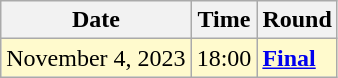<table class="wikitable">
<tr>
<th>Date</th>
<th>Time</th>
<th>Round</th>
</tr>
<tr style=background:lemonchiffon>
<td>November 4, 2023</td>
<td>18:00</td>
<td><strong><a href='#'>Final</a></strong></td>
</tr>
</table>
